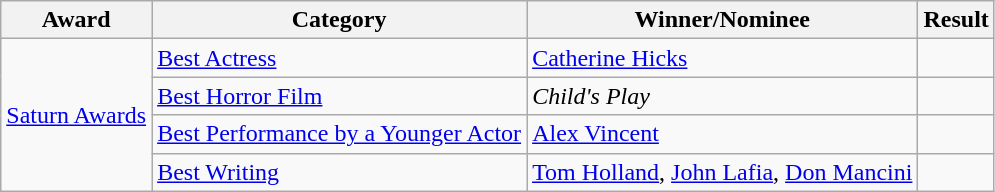<table class="wikitable">
<tr>
<th>Award</th>
<th>Category</th>
<th>Winner/Nominee</th>
<th>Result</th>
</tr>
<tr>
<td rowspan=4><a href='#'>Saturn Awards</a></td>
<td><a href='#'>Best Actress</a></td>
<td><a href='#'>Catherine Hicks</a></td>
<td></td>
</tr>
<tr>
<td><a href='#'>Best Horror Film</a></td>
<td><em>Child's Play</em></td>
<td></td>
</tr>
<tr>
<td><a href='#'>Best Performance by a Younger Actor</a></td>
<td><a href='#'>Alex Vincent</a></td>
<td></td>
</tr>
<tr>
<td><a href='#'>Best Writing</a></td>
<td><a href='#'>Tom Holland</a>, <a href='#'>John Lafia</a>, <a href='#'>Don Mancini</a></td>
<td></td>
</tr>
</table>
